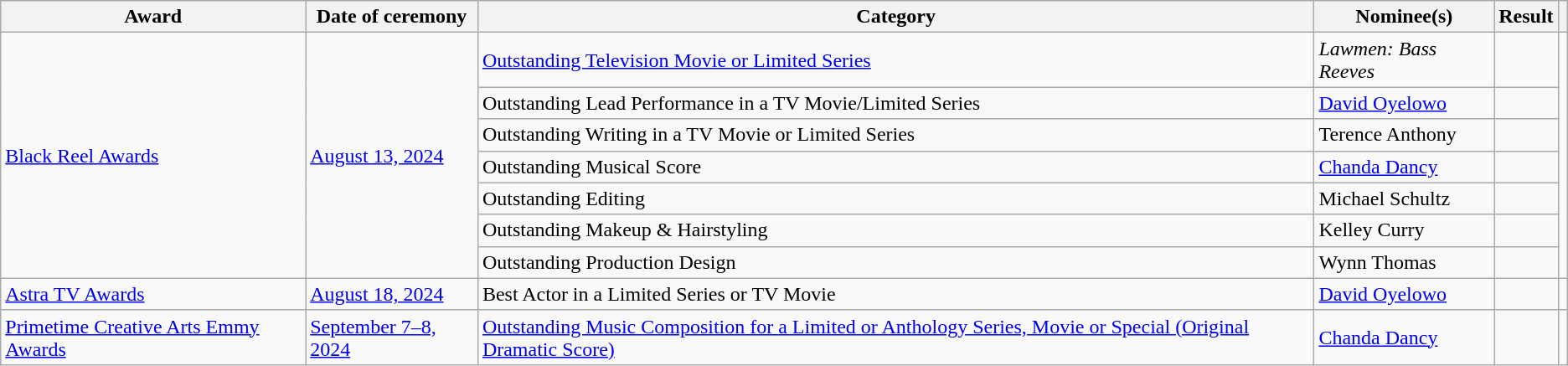<table class="wikitable plainrowheaders sortable">
<tr>
<th scope="col">Award</th>
<th scope="col">Date of ceremony</th>
<th scope="col">Category</th>
<th scope="col">Nominee(s)</th>
<th scope="col">Result</th>
<th scope="col" class="unsortable"></th>
</tr>
<tr>
<td rowspan="7"><a href='#'>Black Reel Awards</a></td>
<td rowspan="7"><a href='#'>August 13, 2024</a></td>
<td><a href='#'>Outstanding Television Movie or Limited Series</a></td>
<td><em>Lawmen: Bass Reeves</em></td>
<td></td>
<td style="text-align:center" rowspan="7"></td>
</tr>
<tr>
<td>Outstanding Lead Performance in a TV Movie/Limited Series</td>
<td><a href='#'>David Oyelowo</a></td>
<td></td>
</tr>
<tr>
<td>Outstanding Writing in a TV Movie or Limited Series</td>
<td>Terence Anthony </td>
<td></td>
</tr>
<tr>
<td>Outstanding Musical Score</td>
<td><a href='#'>Chanda Dancy</a></td>
<td></td>
</tr>
<tr>
<td>Outstanding Editing</td>
<td>Michael Schultz</td>
<td></td>
</tr>
<tr>
<td>Outstanding Makeup & Hairstyling</td>
<td>Kelley Curry</td>
<td></td>
</tr>
<tr>
<td>Outstanding Production Design</td>
<td>Wynn Thomas</td>
<td></td>
</tr>
<tr>
<td><a href='#'>Astra TV Awards</a></td>
<td><a href='#'>August 18, 2024</a></td>
<td>Best Actor in a Limited Series or TV Movie</td>
<td><a href='#'>David Oyelowo</a></td>
<td></td>
<td style="text-align:center"></td>
</tr>
<tr>
<td><a href='#'>Primetime Creative Arts Emmy Awards</a></td>
<td><a href='#'>September 7–8, 2024</a></td>
<td><a href='#'>Outstanding Music Composition for a Limited or Anthology Series, Movie or Special (Original Dramatic Score)</a></td>
<td><a href='#'>Chanda Dancy</a> </td>
<td></td>
<td style="text-align:center"></td>
</tr>
</table>
